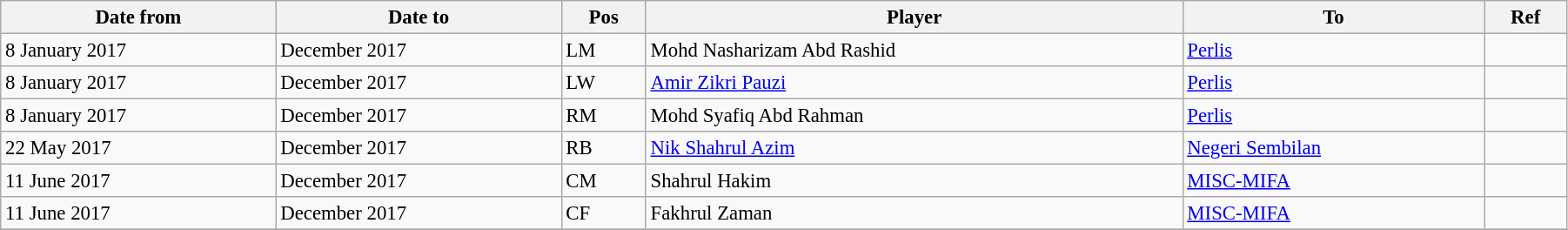<table class="wikitable sortable" style="width:95%; text-align:left; font-size:95%; text-align:left;">
<tr>
<th style="background:; color:;">Date from</th>
<th style="background:; color:;">Date to</th>
<th style="background:; color:;">Pos</th>
<th style="background:; color:;">Player</th>
<th style="background:; color:;">To</th>
<th style="background:; color:;" class="unsortable">Ref</th>
</tr>
<tr>
<td>8 January 2017</td>
<td>December 2017</td>
<td>LM</td>
<td> Mohd Nasharizam Abd Rashid</td>
<td> <a href='#'>Perlis</a> </td>
<td></td>
</tr>
<tr>
<td>8 January 2017</td>
<td>December 2017</td>
<td>LW</td>
<td> <a href='#'>Amir Zikri Pauzi</a></td>
<td> <a href='#'>Perlis</a> </td>
<td></td>
</tr>
<tr>
<td>8 January 2017</td>
<td>December 2017</td>
<td>RM</td>
<td> Mohd Syafiq Abd Rahman</td>
<td> <a href='#'>Perlis</a> </td>
<td></td>
</tr>
<tr>
<td>22 May 2017</td>
<td>December 2017</td>
<td>RB</td>
<td> <a href='#'>Nik Shahrul Azim</a></td>
<td> <a href='#'>Negeri Sembilan</a> </td>
<td></td>
</tr>
<tr>
<td>11 June 2017</td>
<td>December 2017</td>
<td>CM</td>
<td> Shahrul Hakim</td>
<td> <a href='#'>MISC-MIFA</a> </td>
<td></td>
</tr>
<tr>
<td>11 June 2017</td>
<td>December 2017</td>
<td>CF</td>
<td> Fakhrul Zaman</td>
<td> <a href='#'>MISC-MIFA</a> </td>
<td></td>
</tr>
<tr>
</tr>
</table>
